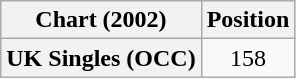<table class="wikitable plainrowheaders" style="text-align:center">
<tr>
<th>Chart (2002)</th>
<th>Position</th>
</tr>
<tr>
<th scope="row">UK Singles (OCC)</th>
<td>158</td>
</tr>
</table>
